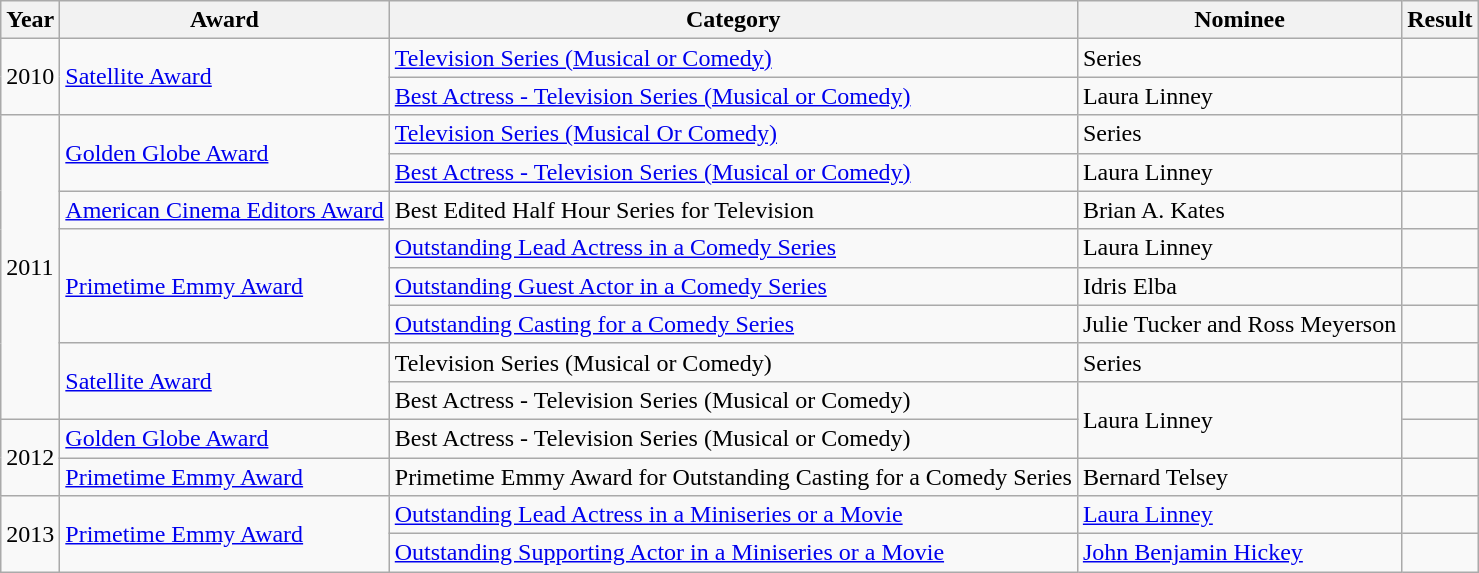<table class="wikitable sortable">
<tr>
<th>Year</th>
<th>Award</th>
<th>Category</th>
<th>Nominee</th>
<th>Result</th>
</tr>
<tr>
<td rowspan=2>2010</td>
<td rowspan="2"><a href='#'>Satellite Award</a></td>
<td><a href='#'>Television Series (Musical or Comedy)</a></td>
<td>Series</td>
<td></td>
</tr>
<tr>
<td><a href='#'>Best Actress - Television Series (Musical or Comedy)</a></td>
<td>Laura Linney</td>
<td></td>
</tr>
<tr>
<td rowspan=8>2011</td>
<td rowspan="2"><a href='#'>Golden Globe Award</a></td>
<td><a href='#'>Television Series (Musical Or Comedy)</a></td>
<td>Series</td>
<td></td>
</tr>
<tr>
<td><a href='#'>Best Actress - Television Series (Musical or Comedy)</a></td>
<td>Laura Linney</td>
<td></td>
</tr>
<tr>
<td><a href='#'>American Cinema Editors Award</a></td>
<td>Best Edited Half Hour Series for Television</td>
<td>Brian A. Kates</td>
<td></td>
</tr>
<tr>
<td rowspan="3"><a href='#'>Primetime Emmy Award</a></td>
<td><a href='#'>Outstanding Lead Actress in a Comedy Series</a></td>
<td>Laura Linney</td>
<td></td>
</tr>
<tr>
<td><a href='#'>Outstanding Guest Actor in a Comedy Series</a></td>
<td>Idris Elba</td>
<td></td>
</tr>
<tr>
<td><a href='#'>Outstanding Casting for a Comedy Series</a></td>
<td>Julie Tucker and Ross Meyerson</td>
<td></td>
</tr>
<tr>
<td rowspan="2"><a href='#'>Satellite Award</a></td>
<td>Television Series (Musical or Comedy)</td>
<td>Series</td>
<td></td>
</tr>
<tr>
<td>Best Actress - Television Series (Musical or Comedy)</td>
<td rowspan="2">Laura Linney</td>
<td></td>
</tr>
<tr>
<td rowspan=2>2012</td>
<td><a href='#'>Golden Globe Award</a></td>
<td>Best Actress - Television Series (Musical or Comedy)</td>
<td></td>
</tr>
<tr>
<td><a href='#'>Primetime Emmy Award</a></td>
<td>Primetime Emmy Award for Outstanding Casting for a Comedy Series</td>
<td>Bernard Telsey</td>
<td></td>
</tr>
<tr>
<td rowspan="2">2013</td>
<td rowspan="2"><a href='#'>Primetime Emmy Award</a></td>
<td><a href='#'>Outstanding Lead Actress in a Miniseries or a Movie</a></td>
<td><a href='#'>Laura Linney</a></td>
<td></td>
</tr>
<tr>
<td><a href='#'>Outstanding Supporting Actor in a Miniseries or a Movie</a></td>
<td><a href='#'>John Benjamin Hickey</a></td>
<td></td>
</tr>
</table>
